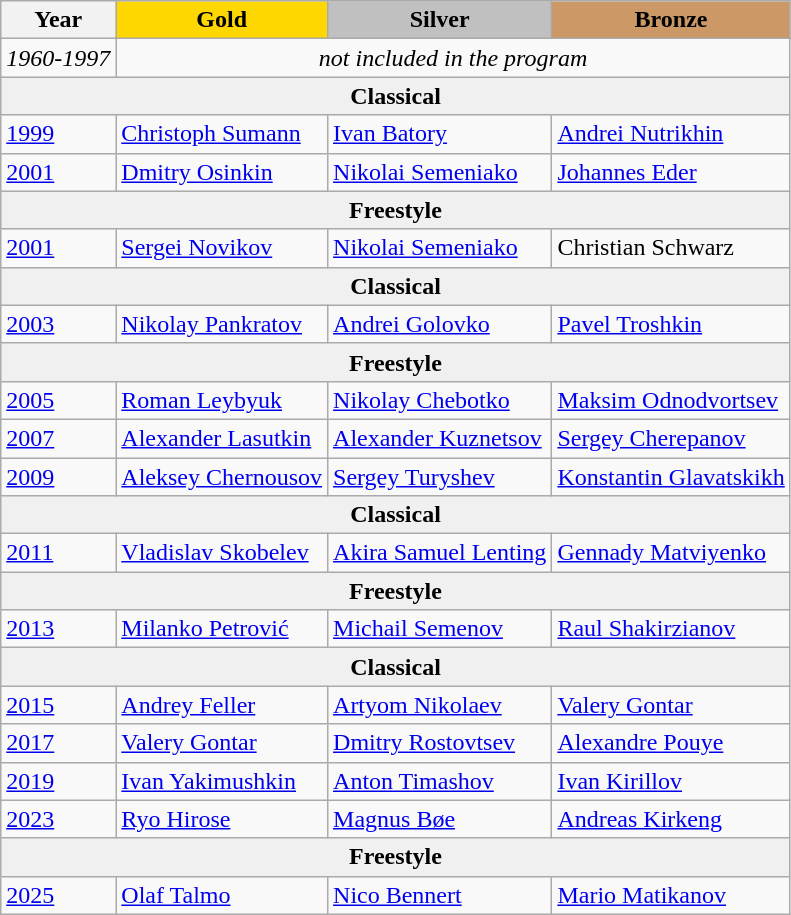<table class="wikitable">
<tr>
<th>Year</th>
<td align=center bgcolor=gold><strong>Gold</strong></td>
<td align=center bgcolor=silver><strong>Silver</strong></td>
<td align=center bgcolor=cc9966><strong>Bronze</strong></td>
</tr>
<tr>
<td><em>1960-1997</em></td>
<td colspan=3 align=center><em>not included in the program</em></td>
</tr>
<tr>
<td colspan=4 align=center bgcolor=F0F0F0><strong>Classical</strong></td>
</tr>
<tr>
<td><a href='#'>1999</a></td>
<td> <a href='#'>Christoph Sumann</a></td>
<td> <a href='#'>Ivan Batory</a></td>
<td> <a href='#'>Andrei Nutrikhin</a></td>
</tr>
<tr>
<td><a href='#'>2001</a></td>
<td> <a href='#'>Dmitry Osinkin</a></td>
<td> <a href='#'>Nikolai Semeniako</a></td>
<td> <a href='#'>Johannes Eder</a></td>
</tr>
<tr>
<td colspan=4 align=center bgcolor=F0F0F0><strong>Freestyle</strong></td>
</tr>
<tr>
<td><a href='#'>2001</a></td>
<td> <a href='#'>Sergei Novikov</a></td>
<td> <a href='#'>Nikolai Semeniako</a></td>
<td> Christian Schwarz</td>
</tr>
<tr>
<td colspan=4 align=center bgcolor=F0F0F0><strong>Classical</strong></td>
</tr>
<tr>
<td><a href='#'>2003</a></td>
<td> <a href='#'>Nikolay Pankratov</a></td>
<td> <a href='#'>Andrei Golovko</a></td>
<td> <a href='#'>Pavel Troshkin</a></td>
</tr>
<tr>
<td colspan=4 align=center bgcolor=F0F0F0><strong>Freestyle</strong></td>
</tr>
<tr>
<td><a href='#'>2005</a></td>
<td> <a href='#'>Roman Leybyuk</a></td>
<td> <a href='#'>Nikolay Chebotko</a></td>
<td> <a href='#'>Maksim Odnodvortsev</a></td>
</tr>
<tr>
<td><a href='#'>2007</a></td>
<td> <a href='#'>Alexander Lasutkin</a></td>
<td> <a href='#'>Alexander Kuznetsov</a></td>
<td> <a href='#'>Sergey Cherepanov</a></td>
</tr>
<tr>
<td><a href='#'>2009</a></td>
<td> <a href='#'>Aleksey Chernousov</a></td>
<td> <a href='#'>Sergey Turyshev</a></td>
<td> <a href='#'>Konstantin Glavatskikh</a></td>
</tr>
<tr>
<td colspan=4 align=center bgcolor=F0F0F0><strong>Classical</strong></td>
</tr>
<tr>
<td><a href='#'>2011</a></td>
<td> <a href='#'>Vladislav Skobelev</a></td>
<td> <a href='#'>Akira Samuel Lenting</a></td>
<td> <a href='#'>Gennady Matviyenko</a></td>
</tr>
<tr>
<td colspan=4 align=center bgcolor=F0F0F0><strong>Freestyle</strong></td>
</tr>
<tr>
<td><a href='#'>2013</a></td>
<td> <a href='#'>Milanko Petrović</a></td>
<td> <a href='#'>Michail Semenov</a></td>
<td> <a href='#'>Raul Shakirzianov</a></td>
</tr>
<tr>
<td colspan=4 align=center bgcolor=F0F0F0><strong>Classical</strong></td>
</tr>
<tr>
<td><a href='#'>2015</a></td>
<td> <a href='#'>Andrey Feller</a></td>
<td> <a href='#'>Artyom Nikolaev</a></td>
<td> <a href='#'>Valery Gontar</a></td>
</tr>
<tr>
<td><a href='#'>2017</a></td>
<td> <a href='#'>Valery Gontar</a></td>
<td> <a href='#'>Dmitry Rostovtsev</a></td>
<td> <a href='#'>Alexandre Pouye</a></td>
</tr>
<tr>
<td><a href='#'>2019</a></td>
<td> <a href='#'>Ivan Yakimushkin</a></td>
<td> <a href='#'>Anton Timashov</a></td>
<td> <a href='#'>Ivan Kirillov</a></td>
</tr>
<tr>
<td><a href='#'>2023</a></td>
<td> <a href='#'>Ryo Hirose</a></td>
<td> <a href='#'>Magnus Bøe</a></td>
<td> <a href='#'>Andreas Kirkeng</a></td>
</tr>
<tr>
<td colspan=4 align=center bgcolor=F0F0F0><strong>Freestyle</strong></td>
</tr>
<tr>
<td><a href='#'>2025</a></td>
<td> <a href='#'>Olaf Talmo</a></td>
<td> <a href='#'>Nico Bennert</a></td>
<td> <a href='#'>Mario Matikanov</a></td>
</tr>
</table>
